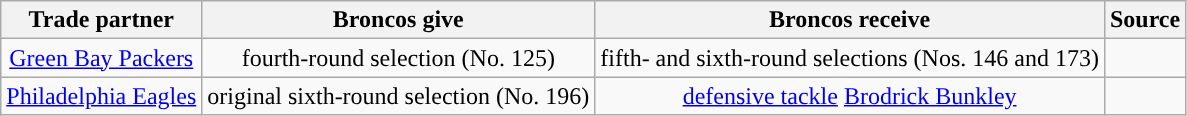<table class="wikitable" style="text-align:center">
<tr>
<th>Trade partner</th>
<th>Broncos give</th>
<th>Broncos receive</th>
<th>Source</th>
</tr>
<tr>
<td><a href='#'>Green Bay Packers</a></td>
<td>fourth-round selection (No. 125)</td>
<td>fifth- and sixth-round selections (Nos. 146 and 173)</td>
<td></td>
</tr>
<tr>
<td><a href='#'>Philadelphia Eagles</a></td>
<td>original sixth-round selection (No. 196)</td>
<td><a href='#'>defensive tackle</a> <a href='#'>Brodrick Bunkley</a></td>
<td></td>
</tr>
</table>
